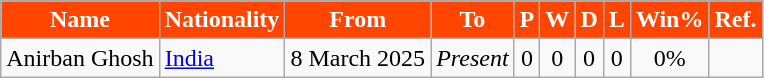<table class="wikitable plainrowheaders sortable" style="text-align:center;border:1px solid #FF4500;">
<tr>
<th style="background-color:#FF4500; color:#FFFFFF;">Name</th>
<th style="background-color:#FF4500; color:#FFFFFF;">Nationality</th>
<th style="background-color:#FF4500; color:#FFFFFF;">From</th>
<th class="unsortable" style="background-color:#FF4500; color:#FFFFFF;">To</th>
<th style="background-color:#FF4500; color:#FFFFFF;">P</th>
<th style="background-color:#FF4500; color:#FFFFFF;">W</th>
<th style="background-color:#FF4500; color:#FFFFFF;">D</th>
<th style="background-color:#FF4500; color:#FFFFFF;">L</th>
<th style="background-color:#FF4500; color:#FFFFFF;">Win%</th>
<th style="background-color:#FF4500; color:#FFFFFF;">Ref.</th>
</tr>
<tr>
<td scope="row" style="text-align:left;">Anirban Ghosh</td>
<td style="text-align:left;"> <a href='#'>India</a></td>
<td style="text-align:left;">8 March 2025</td>
<td style="text-align:left;"><em>Present</em></td>
<td>0</td>
<td>0</td>
<td>0</td>
<td>0</td>
<td>0%</td>
<td></td>
</tr>
</table>
